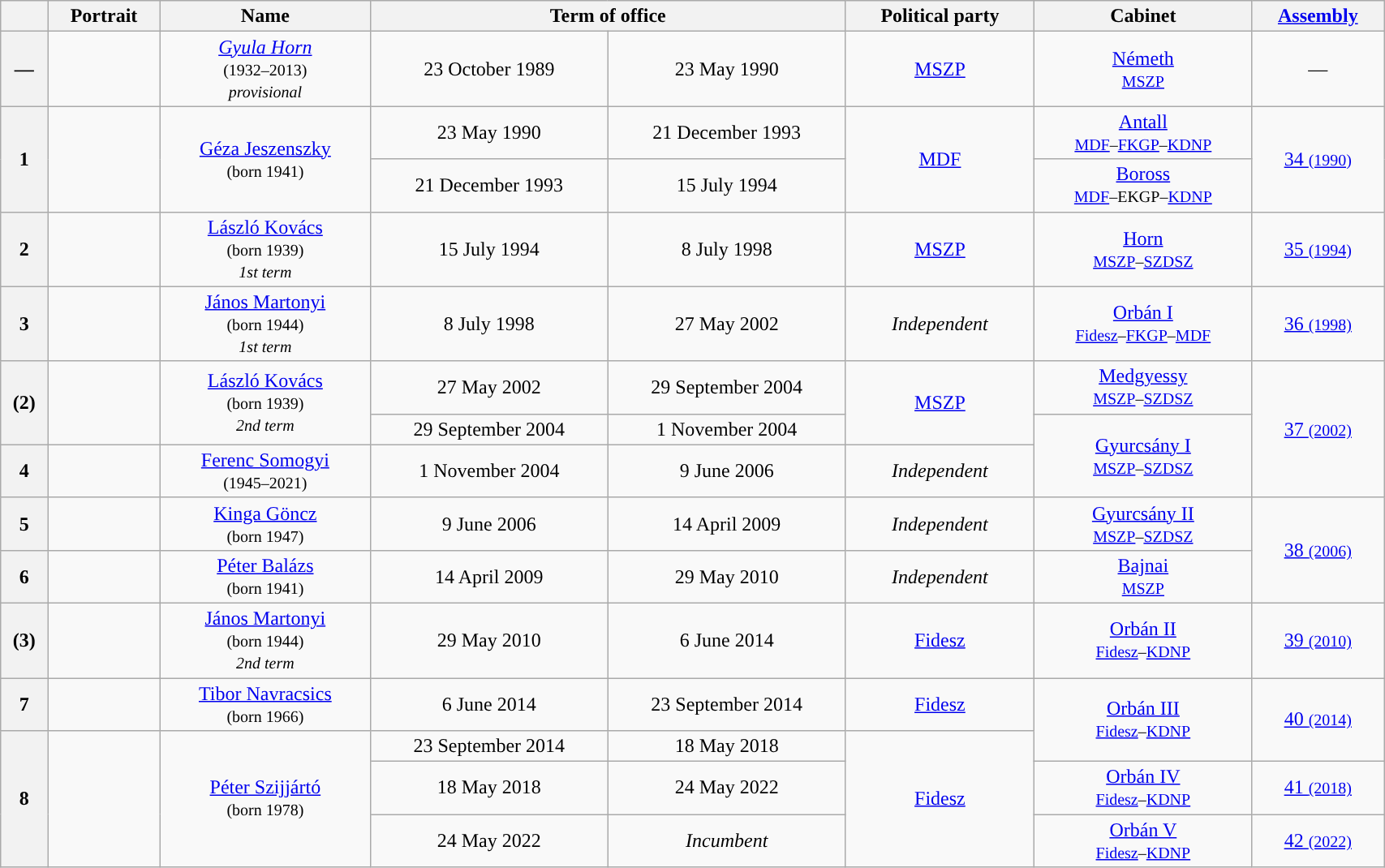<table class="wikitable" style="width:90%; text-align:center;">
<tr>
<th></th>
<th>Portrait</th>
<th>Name<br></th>
<th colspan=2>Term of office</th>
<th>Political party</th>
<th>Cabinet</th>
<th><a href='#'>Assembly</a><br></th>
</tr>
<tr>
<th style="background:">—</th>
<td></td>
<td><em><a href='#'>Gyula Horn</a></em><br><small>(1932–2013)<br><em>provisional</em></small></td>
<td>23 October 1989</td>
<td>23 May 1990</td>
<td><a href='#'>MSZP</a></td>
<td><a href='#'>Németh</a><br><small><a href='#'>MSZP</a></small></td>
<td>—</td>
</tr>
<tr>
<th rowspan="2" style="background:">1</th>
<td rowspan="2"></td>
<td rowspan="2"><a href='#'>Géza Jeszenszky</a><br><small>(born 1941)</small></td>
<td>23 May 1990</td>
<td>21 December 1993</td>
<td rowspan="2"><a href='#'>MDF</a></td>
<td><a href='#'>Antall</a><br><small><a href='#'>MDF</a>–<a href='#'>FKGP</a>–<a href='#'>KDNP</a></small></td>
<td rowspan="2"><a href='#'>34 <small>(1990)</small></a></td>
</tr>
<tr>
<td>21 December 1993</td>
<td>15 July 1994</td>
<td><a href='#'>Boross</a><br><small><a href='#'>MDF</a>–EKGP–<a href='#'>KDNP</a></small></td>
</tr>
<tr>
<th style="background:">2</th>
<td></td>
<td><a href='#'>László Kovács</a><br><small>(born 1939)<br><em>1st term</em></small></td>
<td>15 July 1994</td>
<td>8 July 1998</td>
<td><a href='#'>MSZP</a></td>
<td><a href='#'>Horn</a><br><small><a href='#'>MSZP</a>–<a href='#'>SZDSZ</a></small></td>
<td><a href='#'>35 <small>(1994)</small></a></td>
</tr>
<tr>
<th style="background:">3</th>
<td></td>
<td><a href='#'>János Martonyi</a><br><small>(born 1944)<br><em>1st term</em></small></td>
<td>8 July 1998</td>
<td>27 May 2002</td>
<td><em>Independent</em></td>
<td><a href='#'>Orbán I</a><br><small><a href='#'>Fidesz</a>–<a href='#'>FKGP</a>–<a href='#'>MDF</a></small></td>
<td><a href='#'>36 <small>(1998)</small></a></td>
</tr>
<tr>
<th rowspan="2" style="background:">(2)</th>
<td rowspan="2"></td>
<td rowspan="2"><a href='#'>László Kovács</a><br><small>(born 1939)<br><em>2nd term</em></small></td>
<td>27 May 2002</td>
<td>29 September 2004</td>
<td rowspan="2"><a href='#'>MSZP</a></td>
<td><a href='#'>Medgyessy</a><br><small><a href='#'>MSZP</a>–<a href='#'>SZDSZ</a></small></td>
<td rowspan="3"><a href='#'>37 <small>(2002)</small></a></td>
</tr>
<tr>
<td>29 September 2004</td>
<td>1 November 2004</td>
<td rowspan="2"><a href='#'>Gyurcsány I</a><br><small><a href='#'>MSZP</a>–<a href='#'>SZDSZ</a></small></td>
</tr>
<tr>
<th style="background:">4</th>
<td></td>
<td><a href='#'>Ferenc Somogyi</a><br><small>(1945–2021)</small></td>
<td>1 November 2004</td>
<td>9 June 2006</td>
<td><em>Independent</em></td>
</tr>
<tr>
<th style="background:">5</th>
<td></td>
<td><a href='#'>Kinga Göncz</a><br><small>(born 1947)</small></td>
<td>9 June 2006</td>
<td>14 April 2009</td>
<td><em>Independent</em></td>
<td><a href='#'>Gyurcsány II</a><br><small><a href='#'>MSZP</a>–<a href='#'>SZDSZ</a></small></td>
<td rowspan="2"><a href='#'>38 <small>(2006)</small></a></td>
</tr>
<tr>
<th style="background:">6</th>
<td></td>
<td><a href='#'>Péter Balázs</a><br><small>(born 1941)</small></td>
<td>14 April 2009</td>
<td>29 May 2010</td>
<td><em>Independent</em></td>
<td><a href='#'>Bajnai</a><br><small><a href='#'>MSZP</a></small></td>
</tr>
<tr>
<th style="background:">(3)</th>
<td></td>
<td><a href='#'>János Martonyi</a><br><small>(born 1944)<br><em>2nd term</em></small></td>
<td>29 May 2010</td>
<td>6 June 2014</td>
<td><a href='#'>Fidesz</a></td>
<td><a href='#'>Orbán II</a><br><small><a href='#'>Fidesz</a>–<a href='#'>KDNP</a></small></td>
<td><a href='#'>39 <small>(2010)</small></a></td>
</tr>
<tr>
<th style="background:">7</th>
<td></td>
<td><a href='#'>Tibor Navracsics</a><br><small>(born 1966)</small></td>
<td>6 June 2014</td>
<td>23 September 2014</td>
<td><a href='#'>Fidesz</a></td>
<td rowspan="2"><a href='#'>Orbán III</a><br><small><a href='#'>Fidesz</a>–<a href='#'>KDNP</a></small></td>
<td rowspan="2"><a href='#'>40 <small>(2014)</small></a></td>
</tr>
<tr>
<th rowspan="3" style="background:">8</th>
<td rowspan="3"></td>
<td rowspan="3"><a href='#'>Péter Szijjártó</a><br><small>(born 1978)</small></td>
<td>23 September 2014</td>
<td>18 May 2018</td>
<td rowspan="3"><a href='#'>Fidesz</a></td>
</tr>
<tr>
<td>18 May 2018</td>
<td>24 May 2022</td>
<td><a href='#'>Orbán IV</a><br><small><a href='#'>Fidesz</a>–<a href='#'>KDNP</a></small></td>
<td><a href='#'>41 <small>(2018)</small></a></td>
</tr>
<tr>
<td>24 May 2022</td>
<td><em>Incumbent</em></td>
<td><a href='#'>Orbán V</a><br><small><a href='#'>Fidesz</a>–<a href='#'>KDNP</a></small></td>
<td><a href='#'>42 <small>(2022)</small></a></td>
</tr>
</table>
